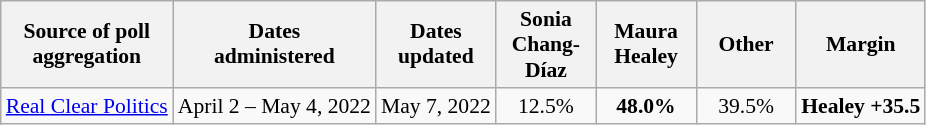<table class="wikitable sortable" style="text-align:center;font-size:90%;line-height:17px">
<tr>
<th>Source of poll<br>aggregation</th>
<th>Dates<br>administered</th>
<th>Dates<br>updated</th>
<th style="width:60px;">Sonia<br>Chang-Díaz</th>
<th style="width:60px;">Maura<br>Healey</th>
<th style="width:60px;">Other<br></th>
<th>Margin</th>
</tr>
<tr>
<td><a href='#'>Real Clear Politics</a></td>
<td>April 2 – May 4, 2022</td>
<td>May 7, 2022</td>
<td>12.5%</td>
<td><strong>48.0%</strong></td>
<td>39.5%</td>
<td><strong>Healey +35.5</strong></td>
</tr>
</table>
